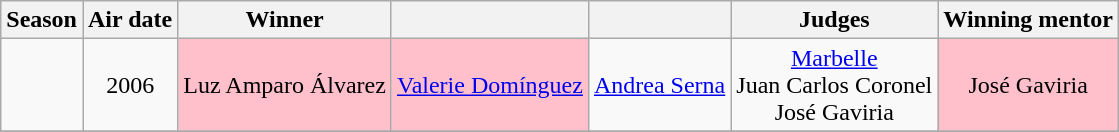<table class="wikitable" style="text-align:center">
<tr>
<th>Season</th>
<th>Air date</th>
<th>Winner</th>
<th></th>
<th></th>
<th>Judges</th>
<th>Winning mentor</th>
</tr>
<tr>
<td></td>
<td>2006</td>
<td bgcolor="#FFC0CB">Luz Amparo Álvarez</td>
<td bgcolor="#FFC0CB"><a href='#'>Valerie Domínguez</a></td>
<td><a href='#'>Andrea Serna</a></td>
<td><a href='#'>Marbelle</a> <br> Juan Carlos Coronel <br> José Gaviria</td>
<td bgcolor="#FFC0CB">José Gaviria</td>
</tr>
<tr>
</tr>
</table>
